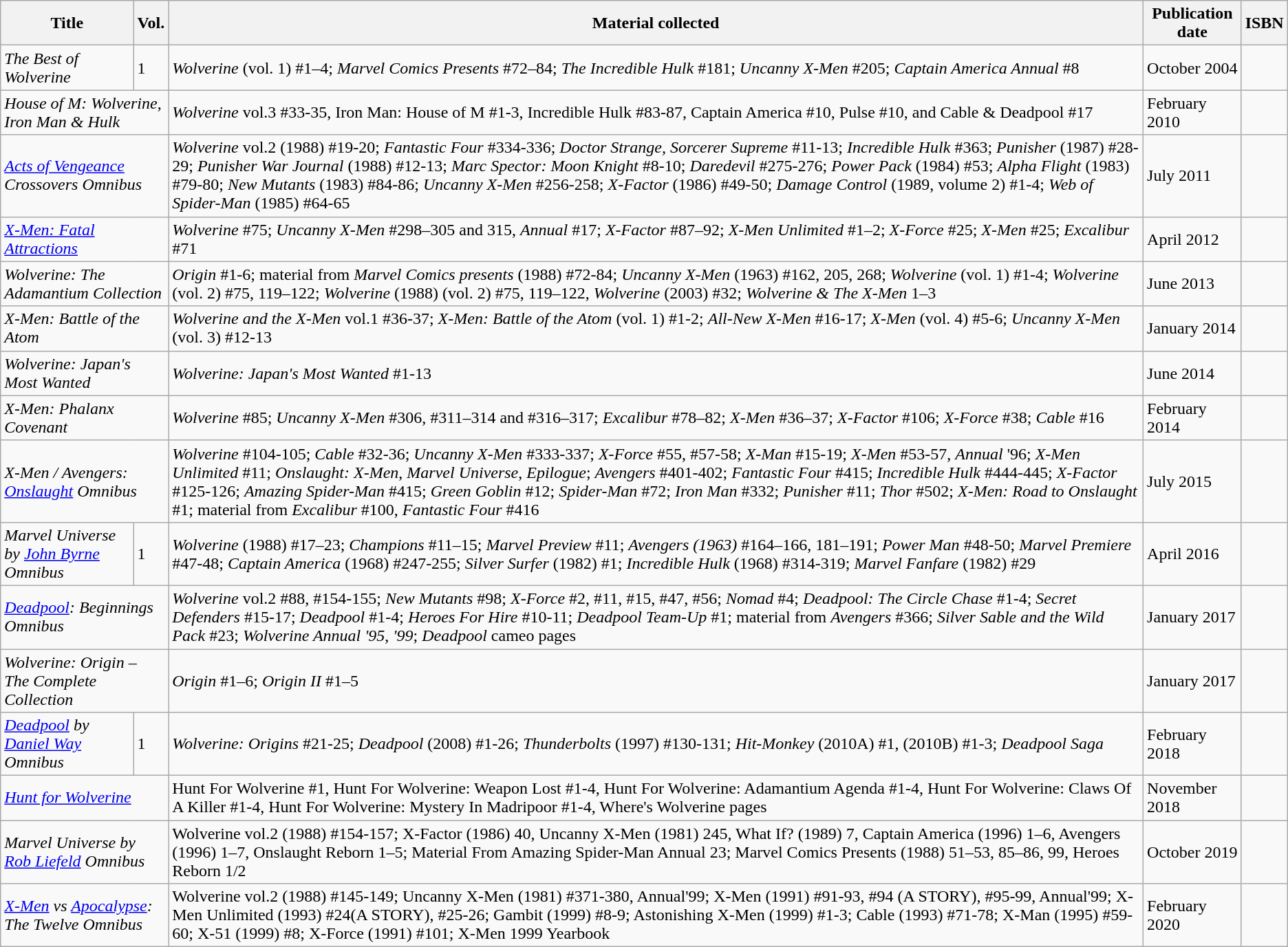<table class="wikitable">
<tr>
<th>Title</th>
<th>Vol.</th>
<th>Material collected</th>
<th>Publication date</th>
<th>ISBN</th>
</tr>
<tr>
<td><em>The Best of Wolverine</em></td>
<td>1</td>
<td><em>Wolverine</em> (vol. 1) #1–4; <em>Marvel Comics Presents</em> #72–84; <em>The Incredible Hulk</em> #181; <em>Uncanny X-Men</em> #205; <em>Captain America Annual</em> #8</td>
<td>October 2004</td>
<td></td>
</tr>
<tr>
<td colspan="2"><em>House of M: Wolverine, Iron Man & Hulk</em></td>
<td><em>Wolverine</em> vol.3 #33-35, Iron Man: House of M #1-3, Incredible Hulk #83-87, Captain America #10, Pulse #10, and Cable & Deadpool #17</td>
<td>February 2010</td>
<td></td>
</tr>
<tr>
<td colspan="2"><em><a href='#'>Acts of Vengeance</a> Crossovers Omnibus</em></td>
<td><em>Wolverine</em> vol.2 (1988) #19-20; <em>Fantastic Four</em> #334-336; <em>Doctor Strange, Sorcerer Supreme</em> #11-13; <em>Incredible Hulk</em> #363; <em>Punisher</em> (1987) #28-29; <em>Punisher War Journal</em> (1988) #12-13; <em>Marc Spector: Moon Knight</em> #8-10; <em>Daredevil</em> #275-276; <em>Power Pack</em> (1984) #53; <em>Alpha Flight</em> (1983) #79-80; <em>New Mutants</em> (1983) #84-86; <em>Uncanny X-Men</em> #256-258; <em>X-Factor</em> (1986) #49-50; <em>Damage Control</em> (1989, volume 2) #1-4; <em>Web of Spider-Man</em> (1985) #64-65</td>
<td>July 2011</td>
<td></td>
</tr>
<tr>
<td colspan="2"><em><a href='#'>X-Men: Fatal Attractions</a></em></td>
<td><em>Wolverine</em> #75; <em>Uncanny X-Men</em> #298–305 and 315, <em>Annual</em> #17; <em>X-Factor</em> #87–92; <em>X-Men Unlimited</em> #1–2; <em>X-Force</em> #25; <em>X-Men</em> #25; <em>Excalibur</em> #71</td>
<td>April 2012</td>
<td></td>
</tr>
<tr>
<td colspan="2"><em>Wolverine: The Adamantium Collection</em></td>
<td><em>Origin</em> #1-6; material from <em>Marvel Comics presents</em> (1988) #72-84; <em>Uncanny X-Men</em> (1963) #162, 205, 268; <em>Wolverine</em> (vol. 1) #1-4; <em>Wolverine</em> (vol. 2) #75, 119–122; <em>Wolverine</em> (1988) (vol. 2) #75, 119–122, <em>Wolverine</em> (2003) #32; <em>Wolverine & The X-Men</em> 1–3</td>
<td>June 2013</td>
<td></td>
</tr>
<tr>
<td colspan="2"><em>X-Men: Battle of the Atom</em></td>
<td><em>Wolverine and the X-Men</em> vol.1 #36-37; <em>X-Men: Battle of the Atom</em> (vol. 1) #1-2; <em>All-New X-Men</em> #16-17; <em>X-Men</em> (vol. 4) #5-6; <em>Uncanny X-Men</em> (vol. 3) #12-13</td>
<td>January 2014</td>
<td></td>
</tr>
<tr>
<td colspan="2"><em>Wolverine: Japan's Most Wanted</em></td>
<td><em>Wolverine: Japan's Most Wanted</em> #1-13</td>
<td>June 2014</td>
<td></td>
</tr>
<tr>
<td colspan="2"><em>X-Men: Phalanx Covenant</em></td>
<td><em>Wolverine</em> #85; <em>Uncanny X-Men</em> #306, #311–314 and #316–317; <em>Excalibur</em> #78–82; <em>X-Men</em> #36–37; <em>X-Factor</em> #106; <em>X-Force</em> #38; <em>Cable</em> #16</td>
<td>February 2014</td>
<td></td>
</tr>
<tr>
<td colspan="2"><em>X-Men / Avengers: <a href='#'>Onslaught</a> Omnibus</em></td>
<td><em>Wolverine</em> #104-105; <em>Cable</em> #32-36; <em>Uncanny X-Men</em> #333-337; <em>X-Force</em> #55, #57-58; <em>X-Man</em> #15-19; <em>X-Men</em> #53-57, <em>Annual</em> '96; <em>X-Men Unlimited</em> #11; <em>Onslaught: X-Men</em>, <em>Marvel Universe</em>, <em>Epilogue</em>; <em>Avengers</em> #401-402; <em>Fantastic Four</em> #415; <em>Incredible Hulk</em> #444-445; <em>X-Factor</em> #125-126; <em>Amazing Spider-Man</em> #415; <em>Green Goblin</em> #12; <em>Spider-Man</em> #72; <em>Iron Man</em> #332; <em>Punisher</em> #11; <em>Thor</em> #502; <em>X-Men: Road to Onslaught</em> #1; material from <em>Excalibur</em> #100, <em>Fantastic Four</em> #416</td>
<td>July 2015</td>
<td></td>
</tr>
<tr>
<td><em>Marvel Universe by <a href='#'>John Byrne</a> Omnibus</em></td>
<td>1</td>
<td><em>Wolverine</em> (1988) #17–23; <em>Champions</em> #11–15; <em>Marvel Preview</em> #11; <em>Avengers (1963)</em> #164–166, 181–191; <em>Power Man</em> #48-50; <em>Marvel Premiere</em> #47-48; <em>Captain America</em> (1968) #247-255; <em>Silver Surfer</em> (1982) #1; <em>Incredible Hulk</em> (1968) #314-319; <em>Marvel Fanfare</em> (1982) #29</td>
<td>April 2016</td>
<td></td>
</tr>
<tr>
<td colspan="2"><em><a href='#'>Deadpool</a>: Beginnings Omnibus</em></td>
<td><em>Wolverine</em> vol.2 #88, #154-155; <em>New Mutants</em> #98; <em>X-Force</em> #2, #11, #15, #47, #56; <em>Nomad</em> #4; <em>Deadpool: The Circle Chase</em> #1-4; <em>Secret Defenders</em> #15-17; <em>Deadpool</em> #1-4; <em>Heroes For Hire</em> #10-11; <em>Deadpool Team-Up</em> #1; material from <em>Avengers</em> #366; <em>Silver Sable and the Wild Pack</em> #23; <em>Wolverine Annual '95</em>, <em>'99</em>; <em>Deadpool</em> cameo pages</td>
<td>January 2017</td>
<td></td>
</tr>
<tr>
<td colspan="2"><em>Wolverine: Origin – The Complete Collection</em></td>
<td><em>Origin</em> #1–6; <em>Origin II</em> #1–5</td>
<td>January 2017</td>
<td></td>
</tr>
<tr>
<td><em><a href='#'>Deadpool</a> by <a href='#'>Daniel Way</a> Omnibus</em></td>
<td>1</td>
<td><em>Wolverine: Origins</em> #21-25; <em>Deadpool</em> (2008) #1-26; <em>Thunderbolts</em> (1997) #130-131; <em>Hit-Monkey</em> (2010A) #1, (2010B) #1-3; <em>Deadpool Saga</em></td>
<td>February 2018</td>
<td></td>
</tr>
<tr>
<td colspan="2"><em><a href='#'>Hunt for Wolverine</a></em></td>
<td>Hunt For Wolverine #1, Hunt For Wolverine: Weapon Lost #1-4, Hunt For Wolverine: Adamantium Agenda #1-4, Hunt For Wolverine: Claws Of A Killer #1-4, Hunt For Wolverine: Mystery In Madripoor #1-4, Where's Wolverine pages</td>
<td>November 2018</td>
<td></td>
</tr>
<tr>
<td colspan="2"><em>Marvel Universe by <a href='#'>Rob Liefeld</a> Omnibus</em></td>
<td>Wolverine vol.2 (1988) #154-157; X-Factor (1986) 40, Uncanny X-Men (1981) 245, What If? (1989) 7, Captain America (1996) 1–6, Avengers (1996) 1–7, Onslaught Reborn 1–5; Material From Amazing Spider-Man Annual 23; Marvel Comics Presents (1988) 51–53, 85–86, 99, Heroes Reborn 1/2</td>
<td>October 2019</td>
<td></td>
</tr>
<tr>
<td colspan="2"><em><a href='#'>X-Men</a> vs <a href='#'>Apocalypse</a>: The Twelve Omnibus</em></td>
<td>Wolverine vol.2 (1988) #145-149; Uncanny X-Men (1981) #371-380, Annual'99; X-Men (1991) #91-93, #94 (A STORY), #95-99, Annual'99; X-Men Unlimited (1993) #24(A STORY), #25-26; Gambit (1999) #8-9; Astonishing X-Men (1999) #1-3; Cable (1993) #71-78; X-Man (1995) #59-60; X-51 (1999) #8; X-Force (1991) #101; X-Men 1999 Yearbook</td>
<td>February 2020</td>
<td></td>
</tr>
</table>
